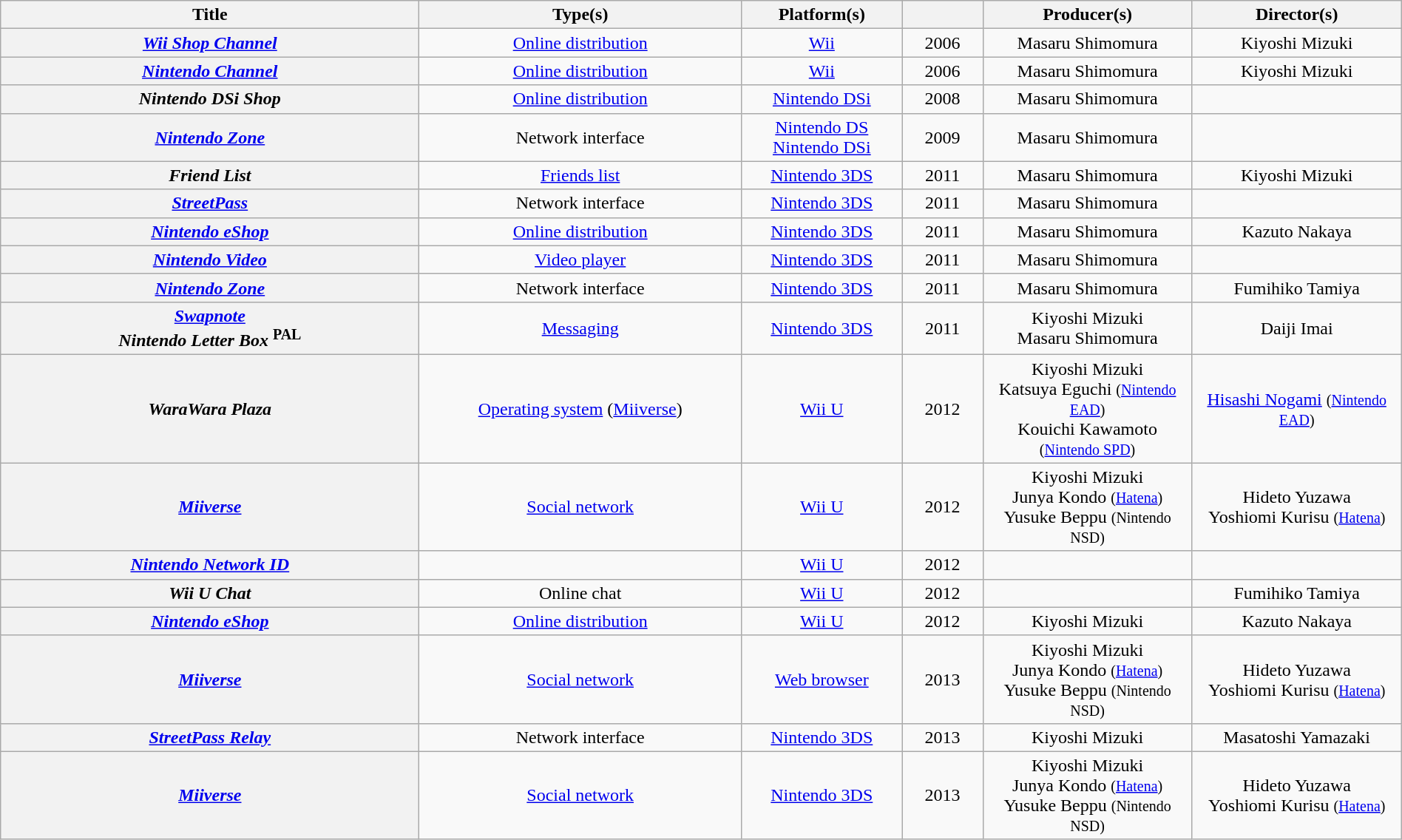<table class="wikitable plainrowheaders sortable" style="width:100%;">
<tr>
<th style="width:26%;">Title</th>
<th style="width:20%;">Type(s)</th>
<th style="width:10%;">Platform(s)</th>
<th style="width:5%;"></th>
<th style="width:13%;">Producer(s)</th>
<th style="width:13%;">Director(s)</th>
</tr>
<tr style="text-align:center;">
<th scope="row"><em><a href='#'>Wii Shop Channel</a></em></th>
<td><a href='#'>Online distribution</a></td>
<td><a href='#'>Wii</a></td>
<td>2006</td>
<td>Masaru Shimomura</td>
<td>Kiyoshi Mizuki</td>
</tr>
<tr style="text-align:center;">
<th scope="row"><em><a href='#'>Nintendo Channel</a></em></th>
<td><a href='#'>Online distribution</a></td>
<td><a href='#'>Wii</a></td>
<td>2006</td>
<td>Masaru Shimomura</td>
<td>Kiyoshi Mizuki</td>
</tr>
<tr style="text-align:center;">
<th scope="row"><em>Nintendo DSi Shop</em></th>
<td><a href='#'>Online distribution</a></td>
<td><a href='#'>Nintendo DSi</a></td>
<td>2008</td>
<td>Masaru Shimomura</td>
<td></td>
</tr>
<tr style="text-align:center;">
<th scope="row"><em><a href='#'>Nintendo Zone</a></em></th>
<td>Network interface</td>
<td><a href='#'>Nintendo DS</a><br><a href='#'>Nintendo DSi</a></td>
<td>2009</td>
<td>Masaru Shimomura</td>
<td></td>
</tr>
<tr style="text-align:center;">
<th scope="row"><em>Friend List</em></th>
<td><a href='#'>Friends list</a></td>
<td><a href='#'>Nintendo 3DS</a></td>
<td>2011</td>
<td>Masaru Shimomura</td>
<td>Kiyoshi Mizuki</td>
</tr>
<tr style="text-align:center;">
<th scope="row"><em><a href='#'>StreetPass</a></em></th>
<td>Network interface</td>
<td><a href='#'>Nintendo 3DS</a></td>
<td>2011</td>
<td>Masaru Shimomura</td>
<td></td>
</tr>
<tr style="text-align:center;">
<th scope="row"><em><a href='#'>Nintendo eShop</a></em></th>
<td><a href='#'>Online distribution</a></td>
<td><a href='#'>Nintendo 3DS</a></td>
<td>2011</td>
<td>Masaru Shimomura</td>
<td>Kazuto Nakaya</td>
</tr>
<tr style="text-align:center;">
<th scope="row"><em><a href='#'>Nintendo Video</a></em></th>
<td><a href='#'>Video player</a></td>
<td><a href='#'>Nintendo 3DS</a></td>
<td>2011</td>
<td>Masaru Shimomura</td>
<td></td>
</tr>
<tr style="text-align:center;">
<th scope="row"><em><a href='#'>Nintendo Zone</a></em></th>
<td>Network interface</td>
<td><a href='#'>Nintendo 3DS</a></td>
<td>2011</td>
<td>Masaru Shimomura</td>
<td>Fumihiko Tamiya</td>
</tr>
<tr style="text-align:center;">
<th scope="row"><em><a href='#'>Swapnote</a></em><br><em>Nintendo Letter Box</em> <sup>PAL</sup></th>
<td><a href='#'>Messaging</a></td>
<td><a href='#'>Nintendo 3DS</a></td>
<td>2011</td>
<td>Kiyoshi Mizuki<br>Masaru Shimomura</td>
<td>Daiji Imai</td>
</tr>
<tr style="text-align:center;">
<th scope="row"><em>WaraWara Plaza</em></th>
<td><a href='#'>Operating system</a> (<a href='#'>Miiverse</a>)</td>
<td><a href='#'>Wii U</a></td>
<td>2012</td>
<td>Kiyoshi Mizuki<br>Katsuya Eguchi <small>(<a href='#'>Nintendo EAD</a>)</small><br>Kouichi Kawamoto <small>(<a href='#'>Nintendo SPD</a>)</small></td>
<td><a href='#'>Hisashi Nogami</a> <small>(<a href='#'>Nintendo EAD</a>)</small></td>
</tr>
<tr style="text-align:center;">
<th scope="row"><em><a href='#'>Miiverse</a></em></th>
<td><a href='#'>Social network</a></td>
<td><a href='#'>Wii U</a></td>
<td>2012</td>
<td>Kiyoshi Mizuki<br>Junya Kondo <small>(<a href='#'>Hatena</a>)</small><br>Yusuke Beppu <small>(Nintendo NSD)</small></td>
<td>Hideto Yuzawa<br>Yoshiomi Kurisu <small>(<a href='#'>Hatena</a>)</small></td>
</tr>
<tr style="text-align:center;">
<th scope="row"><em><a href='#'>Nintendo Network ID</a></em></th>
<td></td>
<td><a href='#'>Wii U</a></td>
<td>2012</td>
<td></td>
<td></td>
</tr>
<tr style="text-align:center;">
<th scope="row"><em>Wii U Chat</em></th>
<td>Online chat</td>
<td><a href='#'>Wii U</a></td>
<td>2012</td>
<td></td>
<td>Fumihiko Tamiya</td>
</tr>
<tr style="text-align:center;">
<th scope="row"><em><a href='#'>Nintendo eShop</a></em></th>
<td><a href='#'>Online distribution</a></td>
<td><a href='#'>Wii U</a></td>
<td>2012</td>
<td>Kiyoshi Mizuki</td>
<td>Kazuto Nakaya</td>
</tr>
<tr style="text-align:center;">
<th scope="row"><em><a href='#'>Miiverse</a></em></th>
<td><a href='#'>Social network</a></td>
<td><a href='#'>Web browser</a></td>
<td>2013</td>
<td>Kiyoshi Mizuki<br>Junya Kondo <small>(<a href='#'>Hatena</a>)</small><br>Yusuke Beppu <small>(Nintendo NSD)</small></td>
<td>Hideto Yuzawa<br>Yoshiomi Kurisu <small>(<a href='#'>Hatena</a>)</small></td>
</tr>
<tr style="text-align:center;">
<th scope="row"><em><a href='#'>StreetPass Relay</a></em></th>
<td>Network interface</td>
<td><a href='#'>Nintendo 3DS</a></td>
<td>2013</td>
<td>Kiyoshi Mizuki</td>
<td>Masatoshi Yamazaki</td>
</tr>
<tr style="text-align:center;">
<th scope="row"><em><a href='#'>Miiverse</a></em></th>
<td><a href='#'>Social network</a></td>
<td><a href='#'>Nintendo 3DS</a></td>
<td>2013</td>
<td>Kiyoshi Mizuki<br>Junya Kondo <small>(<a href='#'>Hatena</a>)</small><br>Yusuke Beppu <small>(Nintendo NSD)</small></td>
<td>Hideto Yuzawa<br>Yoshiomi Kurisu <small>(<a href='#'>Hatena</a>)</small></td>
</tr>
</table>
